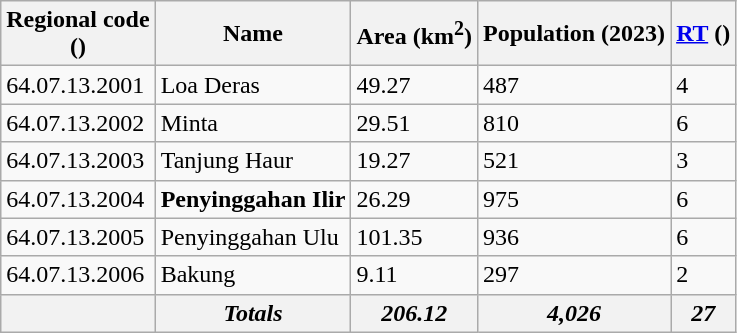<table class="wikitable sortable">
<tr>
<th>Regional code<br>()</th>
<th>Name</th>
<th>Area (km<sup>2</sup>)</th>
<th>Population (2023)</th>
<th><a href='#'>RT</a> ()</th>
</tr>
<tr>
<td>64.07.13.2001</td>
<td>Loa Deras</td>
<td>49.27</td>
<td>487</td>
<td>4</td>
</tr>
<tr>
<td>64.07.13.2002</td>
<td>Minta</td>
<td>29.51</td>
<td>810</td>
<td>6</td>
</tr>
<tr>
<td>64.07.13.2003</td>
<td>Tanjung Haur</td>
<td>19.27</td>
<td>521</td>
<td>3</td>
</tr>
<tr>
<td>64.07.13.2004</td>
<td><strong>Penyinggahan Ilir</strong></td>
<td>26.29</td>
<td>975</td>
<td>6</td>
</tr>
<tr>
<td>64.07.13.2005</td>
<td>Penyinggahan Ulu</td>
<td>101.35</td>
<td>936</td>
<td>6</td>
</tr>
<tr>
<td>64.07.13.2006</td>
<td>Bakung</td>
<td>9.11</td>
<td>297</td>
<td>2</td>
</tr>
<tr>
<th></th>
<th><em>Totals</em></th>
<th><em>206.12</em></th>
<th><em>4,026</em></th>
<th><em>27</em></th>
</tr>
</table>
